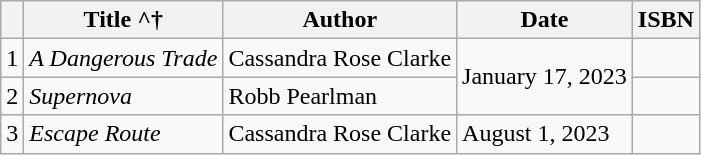<table class="wikitable">
<tr>
<th></th>
<th>Title ^†</th>
<th>Author</th>
<th>Date</th>
<th>ISBN</th>
</tr>
<tr>
<td>1</td>
<td><em>A Dangerous Trade</em></td>
<td>Cassandra Rose Clarke</td>
<td rowspan="2">January 17, 2023</td>
<td></td>
</tr>
<tr>
<td>2</td>
<td><em>Supernova</em></td>
<td>Robb Pearlman</td>
<td></td>
</tr>
<tr>
<td>3</td>
<td><em>Escape Route</em></td>
<td>Cassandra Rose Clarke</td>
<td>August 1, 2023</td>
<td></td>
</tr>
</table>
